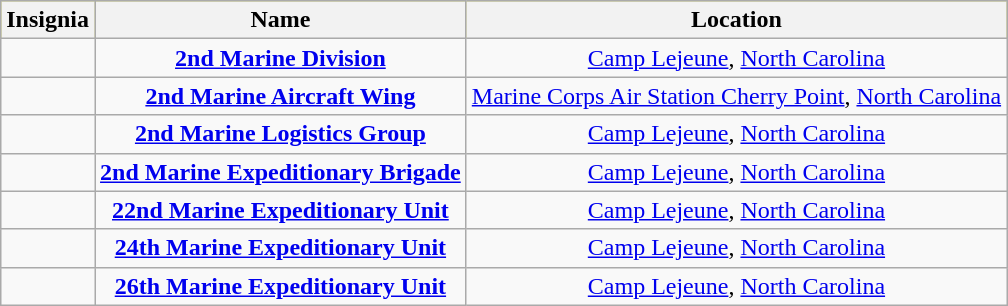<table class="wikitable sortable" style="text-align:center;">
<tr bgcolor=#CCCCCC">
<th><strong>Insignia</strong></th>
<th><strong> Name</strong></th>
<th><strong>Location</strong></th>
</tr>
<tr>
<td></td>
<td><strong><a href='#'>2nd Marine Division</a></strong></td>
<td><a href='#'>Camp Lejeune</a>, <a href='#'>North Carolina</a></td>
</tr>
<tr>
<td></td>
<td><strong><a href='#'>2nd Marine Aircraft Wing</a></strong></td>
<td><a href='#'>Marine Corps Air Station Cherry Point</a>, <a href='#'>North Carolina</a></td>
</tr>
<tr>
<td></td>
<td><strong><a href='#'>2nd Marine Logistics Group</a></strong></td>
<td><a href='#'>Camp Lejeune</a>, <a href='#'>North Carolina</a></td>
</tr>
<tr>
<td></td>
<td><strong><a href='#'>2nd Marine Expeditionary Brigade</a></strong></td>
<td><a href='#'>Camp Lejeune</a>, <a href='#'>North Carolina</a></td>
</tr>
<tr>
<td></td>
<td><strong><a href='#'>22nd Marine Expeditionary Unit</a></strong></td>
<td><a href='#'>Camp Lejeune</a>, <a href='#'>North Carolina</a></td>
</tr>
<tr>
<td></td>
<td><strong><a href='#'>24th Marine Expeditionary Unit</a></strong></td>
<td><a href='#'>Camp Lejeune</a>, <a href='#'>North Carolina</a></td>
</tr>
<tr>
<td></td>
<td><strong><a href='#'>26th Marine Expeditionary Unit</a></strong></td>
<td><a href='#'>Camp Lejeune</a>, <a href='#'>North Carolina</a></td>
</tr>
</table>
